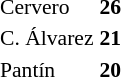<table style="font-size: 90%; border-collapse:collapse" border=0 cellspacing=0 cellpadding=2>
<tr bgcolor=#DCDCDC>
</tr>
<tr>
<td>Cervero</td>
<td R. Oviedo><strong>26</strong></td>
</tr>
<tr>
<td>C. Álvarez</td>
<td Sporting B><strong>21</strong></td>
</tr>
<tr>
<td>Pantín</td>
<td Siero><strong>20</strong></td>
</tr>
</table>
